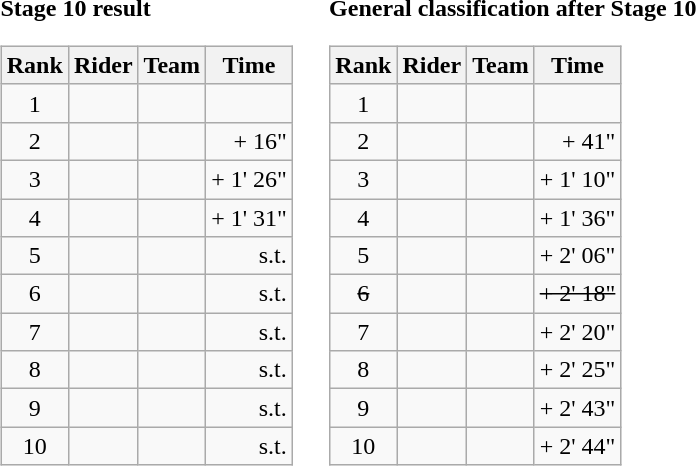<table>
<tr>
<td><strong>Stage 10 result</strong><br><table class="wikitable">
<tr>
<th scope="col">Rank</th>
<th scope="col">Rider</th>
<th scope="col">Team</th>
<th scope="col">Time</th>
</tr>
<tr>
<td style="text-align:center;">1</td>
<td></td>
<td></td>
<td style="text-align:right;"></td>
</tr>
<tr>
<td style="text-align:center;">2</td>
<td></td>
<td></td>
<td style="text-align:right;">+ 16"</td>
</tr>
<tr>
<td style="text-align:center;">3</td>
<td></td>
<td></td>
<td style="text-align:right;">+ 1' 26"</td>
</tr>
<tr>
<td style="text-align:center;">4</td>
<td></td>
<td></td>
<td style="text-align:right;">+ 1' 31"</td>
</tr>
<tr>
<td style="text-align:center;">5</td>
<td></td>
<td></td>
<td style="text-align:right;">s.t.</td>
</tr>
<tr>
<td style="text-align:center;">6</td>
<td></td>
<td></td>
<td style="text-align:right;">s.t.</td>
</tr>
<tr>
<td style="text-align:center;">7</td>
<td></td>
<td></td>
<td style="text-align:right;">s.t.</td>
</tr>
<tr>
<td style="text-align:center;">8</td>
<td></td>
<td></td>
<td style="text-align:right;">s.t.</td>
</tr>
<tr>
<td style="text-align:center;">9</td>
<td></td>
<td></td>
<td style="text-align:right;">s.t.</td>
</tr>
<tr>
<td style="text-align:center;">10</td>
<td></td>
<td></td>
<td style="text-align:right;">s.t.</td>
</tr>
</table>
</td>
<td></td>
<td><strong>General classification after Stage 10</strong><br><table class="wikitable">
<tr>
<th scope="col">Rank</th>
<th scope="col">Rider</th>
<th scope="col">Team</th>
<th scope="col">Time</th>
</tr>
<tr>
<td style="text-align:center;">1</td>
<td></td>
<td></td>
<td style="text-align:right;"></td>
</tr>
<tr>
<td style="text-align:center;">2</td>
<td></td>
<td></td>
<td style="text-align:right;">+ 41"</td>
</tr>
<tr>
<td style="text-align:center;">3</td>
<td></td>
<td></td>
<td style="text-align:right;">+ 1' 10"</td>
</tr>
<tr>
<td style="text-align:center;">4</td>
<td></td>
<td></td>
<td style="text-align:right;">+ 1' 36"</td>
</tr>
<tr>
<td style="text-align:center;">5</td>
<td></td>
<td></td>
<td style="text-align:right;">+ 2' 06"</td>
</tr>
<tr>
<td style="text-align:center;"><s>6</s></td>
<td><s></s></td>
<td><s></s></td>
<td style="text-align:right;"><s>+ 2' 18"</s></td>
</tr>
<tr>
<td style="text-align:center;">7</td>
<td></td>
<td></td>
<td style="text-align:right;">+ 2' 20"</td>
</tr>
<tr>
<td style="text-align:center;">8</td>
<td></td>
<td></td>
<td style="text-align:right;">+ 2' 25"</td>
</tr>
<tr>
<td style="text-align:center;">9</td>
<td></td>
<td></td>
<td style="text-align:right;">+ 2' 43"</td>
</tr>
<tr>
<td style="text-align:center;">10</td>
<td></td>
<td></td>
<td style="text-align:right;">+ 2' 44"</td>
</tr>
</table>
</td>
</tr>
</table>
